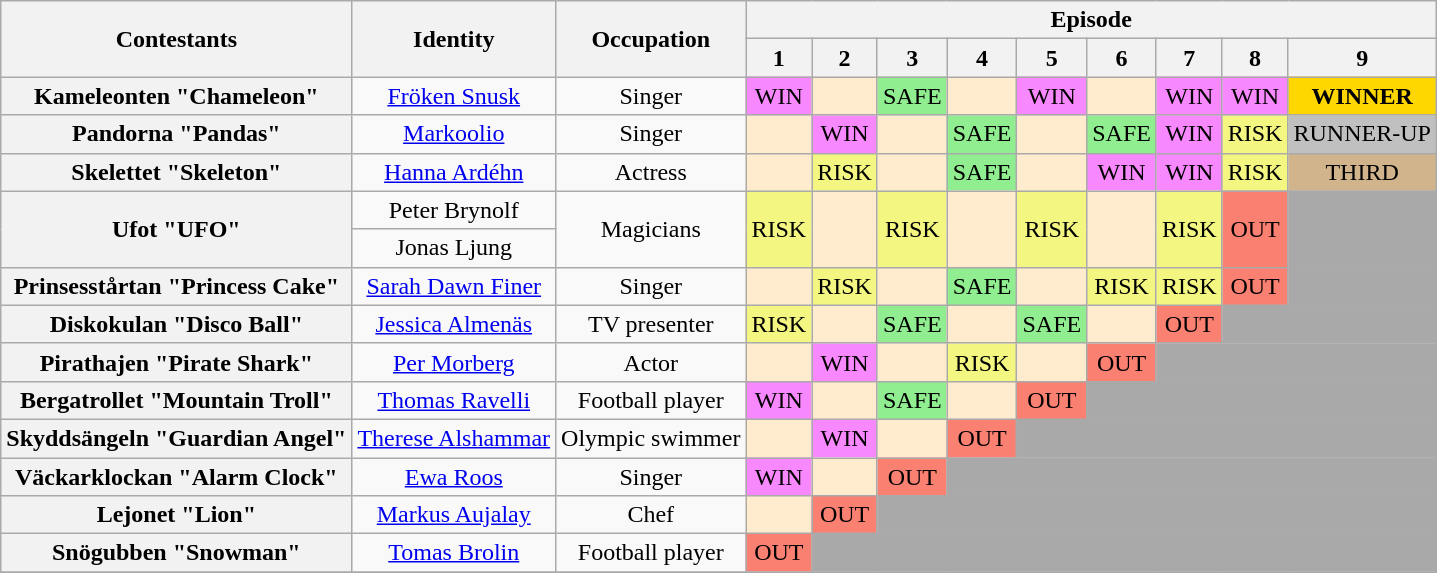<table class="wikitable plainrowheaders" style="text-align: center;">
<tr>
<th rowspan="2">Contestants </th>
<th rowspan="2">Identity</th>
<th rowspan="2">Occupation</th>
<th colspan="9">Episode</th>
</tr>
<tr>
<th rowspan="1">1</th>
<th rowspan="1">2</th>
<th rowspan="1">3</th>
<th rowspan="1">4</th>
<th rowspan="1">5</th>
<th rowspan="1">6</th>
<th rowspan="1">7</th>
<th rowspan="1">8</th>
<th rowspan="1">9</th>
</tr>
<tr>
<th>Kameleonten "Chameleon"</th>
<td><a href='#'>Fröken Snusk</a></td>
<td>Singer</td>
<td bgcolor="#F888FD">WIN</td>
<td bgcolor="#FFEBCD"></td>
<td bgcolor=lightgreen>SAFE</td>
<td bgcolor="#FFEBCD"></td>
<td bgcolor="#F888FD">WIN</td>
<td bgcolor="#FFEBCD"></td>
<td bgcolor="#F888FD">WIN</td>
<td bgcolor="#F888FD">WIN</td>
<td bgcolor=gold><strong>WINNER</strong></td>
</tr>
<tr>
<th>Pandorna "Pandas"</th>
<td><a href='#'>Markoolio</a></td>
<td>Singer</td>
<td bgcolor="#FFEBCD"></td>
<td bgcolor="#F888FD">WIN</td>
<td bgcolor="#FFEBCD"></td>
<td bgcolor=lightgreen>SAFE</td>
<td bgcolor="#FFEBCD"></td>
<td bgcolor=lightgreen>SAFE</td>
<td bgcolor="#F888FD">WIN</td>
<td bgcolor="#F3F781">RISK</td>
<td bgcolor=silver>RUNNER-UP</td>
</tr>
<tr>
<th>Skelettet "Skeleton"</th>
<td><a href='#'>Hanna Ardéhn</a></td>
<td>Actress</td>
<td bgcolor="#FFEBCD"></td>
<td bgcolor="#F3F781">RISK</td>
<td bgcolor="#FFEBCD"></td>
<td bgcolor="lightgreen">SAFE</td>
<td bgcolor="#FFEBCD"></td>
<td bgcolor="#F888FD">WIN</td>
<td bgcolor="#F888FD">WIN</td>
<td bgcolor="#F3F781">RISK</td>
<td bgcolor=tan>THIRD</td>
</tr>
<tr>
<th rowspan=2>Ufot "UFO"</th>
<td>Peter Brynolf</td>
<td rowspan=2>Magicians</td>
<td rowspan=2 bgcolor="#F3F781">RISK</td>
<td rowspan=2 bgcolor="#FFEBCD"></td>
<td rowspan=2 bgcolor="#F3F781">RISK</td>
<td rowspan=2 bgcolor="#FFEBCD"></td>
<td rowspan=2 bgcolor="#F3F781">RISK</td>
<td rowspan=2 bgcolor="#FFEBCD"></td>
<td rowspan="2" bgcolor="#F3F781">RISK</td>
<td rowspan="2" bgcolor=salmon>OUT</td>
<td rowspan="2" bgcolor="darkgrey"></td>
</tr>
<tr>
<td>Jonas Ljung</td>
</tr>
<tr>
<th>Prinsesstårtan "Princess Cake"</th>
<td><a href='#'>Sarah Dawn Finer</a></td>
<td>Singer</td>
<td bgcolor="#FFEBCD"></td>
<td bgcolor="#F3F781">RISK</td>
<td bgcolor="#FFEBCD"></td>
<td bgcolor="lightgreen">SAFE</td>
<td bgcolor="#FFEBCD"></td>
<td bgcolor="#F3F781">RISK</td>
<td bgcolor="#F3F781">RISK</td>
<td bgcolor=salmon>OUT</td>
<td bgcolor="darkgrey"></td>
</tr>
<tr>
<th>Diskokulan "Disco Ball"</th>
<td><a href='#'>Jessica Almenäs</a></td>
<td>TV presenter</td>
<td bgcolor="#F3F781">RISK</td>
<td bgcolor="#FFEBCD"></td>
<td bgcolor=lightgreen>SAFE</td>
<td bgcolor="#FFEBCD"></td>
<td bgcolor=lightgreen>SAFE</td>
<td bgcolor="#FFEBCD"></td>
<td bgcolor=salmon>OUT</td>
<td colspan="2" bgcolor="darkgrey"></td>
</tr>
<tr>
<th>Pirathajen "Pirate Shark"</th>
<td><a href='#'>Per Morberg</a></td>
<td>Actor</td>
<td bgcolor="#FFEBCD"></td>
<td bgcolor="#F888FD">WIN</td>
<td bgcolor="#FFEBCD"></td>
<td bgcolor="#F3F781">RISK</td>
<td bgcolor="#FFEBCD"></td>
<td bgcolor=salmon>OUT</td>
<td colspan="3" bgcolor="darkgrey"></td>
</tr>
<tr>
<th>Bergatrollet "Mountain Troll"</th>
<td><a href='#'>Thomas Ravelli</a></td>
<td>Football player</td>
<td bgcolor="#F888FD">WIN</td>
<td bgcolor="#FFEBCD"></td>
<td bgcolor=lightgreen>SAFE</td>
<td bgcolor="#FFEBCD"></td>
<td bgcolor=salmon>OUT</td>
<td colspan="4" bgcolor="darkgrey"></td>
</tr>
<tr>
<th>Skyddsängeln "Guardian Angel"</th>
<td><a href='#'>Therese Alshammar</a></td>
<td>Olympic swimmer</td>
<td bgcolor="#FFEBCD"></td>
<td bgcolor="#F888FD">WIN</td>
<td bgcolor="#FFEBCD"></td>
<td bgcolor=salmon>OUT</td>
<td colspan="5" bgcolor="darkgrey"></td>
</tr>
<tr>
<th>Väckarklockan "Alarm Clock"</th>
<td><a href='#'>Ewa Roos</a></td>
<td>Singer</td>
<td bgcolor="#F888FD">WIN</td>
<td bgcolor="#FFEBCD"></td>
<td bgcolor=salmon>OUT</td>
<td colspan="6" bgcolor="darkgrey"></td>
</tr>
<tr>
<th>Lejonet "Lion"</th>
<td><a href='#'>Markus Aujalay</a></td>
<td>Chef</td>
<td bgcolor="#FFEBCD"></td>
<td bgcolor=salmon>OUT</td>
<td colspan="7" bgcolor="darkgrey"></td>
</tr>
<tr>
<th>Snögubben "Snowman"</th>
<td><a href='#'>Tomas Brolin</a></td>
<td>Football player</td>
<td bgcolor=salmon>OUT</td>
<td colspan="8" bgcolor="darkgrey"></td>
</tr>
<tr>
</tr>
</table>
